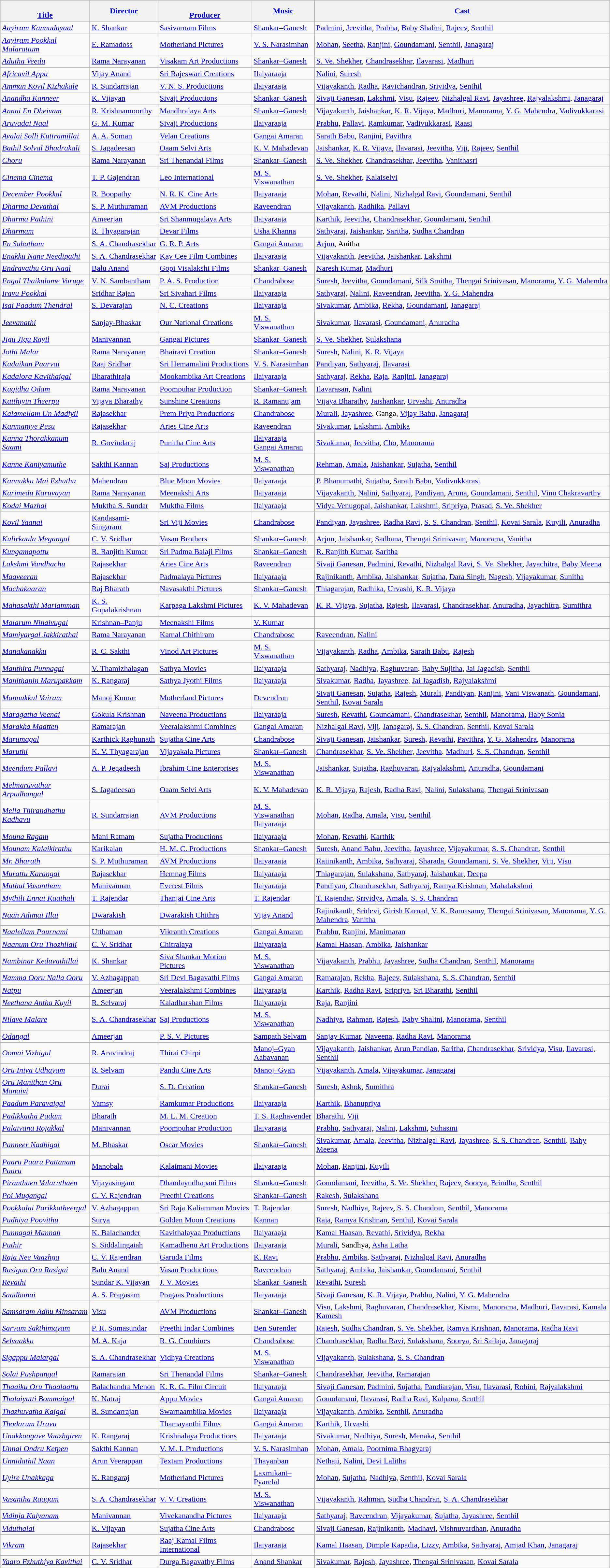<table class="wikitable">
<tr>
<th><br><a href='#'>Title</a></th>
<th><a href='#'>Director</a></th>
<th><br><a href='#'>Producer</a></th>
<th><a href='#'>Music</a></th>
<th><a href='#'>Cast</a></th>
</tr>
<tr --->
<td><em><a href='#'>Aayiram Kannudayaal</a></em></td>
<td><a href='#'>K. Shankar</a></td>
<td><a href='#'>Sasivarnam Films</a></td>
<td><a href='#'>Shankar–Ganesh</a></td>
<td><a href='#'>Padmini</a>, <a href='#'>Jeevitha</a>, <a href='#'>Prabha</a>, <a href='#'>Baby Shalini</a>, <a href='#'>Rajeev</a>, <a href='#'>Senthil</a></td>
</tr>
<tr --->
<td><em><a href='#'>Aayiram Pookkal Malarattum</a></em></td>
<td><a href='#'>E. Ramadoss</a></td>
<td><a href='#'>Motherland Pictures</a></td>
<td><a href='#'>V. S. Narasimhan</a></td>
<td><a href='#'>Mohan</a>, <a href='#'>Seetha</a>, <a href='#'>Ranjini</a>, <a href='#'>Goundamani</a>, <a href='#'>Senthil</a>, <a href='#'>Janagaraj</a></td>
</tr>
<tr --->
<td><em><a href='#'>Adutha Veedu</a></em></td>
<td><a href='#'>Rama Narayanan</a></td>
<td><a href='#'>Visakam Art Productions</a></td>
<td><a href='#'>Shankar–Ganesh</a></td>
<td><a href='#'>S. Ve. Shekher</a>, <a href='#'>Chandrasekhar</a>, <a href='#'>Ilavarasi</a>, <a href='#'>Madhuri</a></td>
</tr>
<tr --->
<td><em><a href='#'>Africavil Appu</a></em></td>
<td><a href='#'>Vijay Anand</a></td>
<td><a href='#'>Sri Rajeswari Creations</a></td>
<td><a href='#'>Ilaiyaraaja</a></td>
<td><a href='#'>Nalini</a>, <a href='#'>Suresh</a></td>
</tr>
<tr --->
<td><em><a href='#'>Amman Kovil Kizhakale</a></em></td>
<td><a href='#'>R. Sundarrajan</a></td>
<td><a href='#'>V. N. S. Productions</a></td>
<td><a href='#'>Ilaiyaraaja</a></td>
<td><a href='#'>Vijayakanth</a>, <a href='#'>Radha</a>, <a href='#'>Ravichandran</a>, <a href='#'>Srividya</a>, <a href='#'>Senthil</a></td>
</tr>
<tr --->
<td><em><a href='#'>Anandha Kanneer</a></em></td>
<td><a href='#'>K. Vijayan</a></td>
<td><a href='#'>Sivaji Productions</a></td>
<td><a href='#'>Shankar–Ganesh</a></td>
<td><a href='#'>Sivaji Ganesan</a>, <a href='#'>Lakshmi</a>, <a href='#'>Visu</a>, <a href='#'>Rajeev</a>, <a href='#'>Nizhalgal Ravi</a>, <a href='#'>Jayashree</a>, <a href='#'>Rajyalakshmi</a>, <a href='#'>Janagaraj</a></td>
</tr>
<tr --->
<td><em><a href='#'>Annai En Dheivam</a></em></td>
<td><a href='#'>R. Krishnamoorthy</a></td>
<td><a href='#'>Mandhralaya Arts</a></td>
<td><a href='#'>Shankar–Ganesh</a></td>
<td><a href='#'>Vijayakanth</a>, <a href='#'>Jaishankar</a>, <a href='#'>K. R. Vijaya</a>, <a href='#'>Madhuri</a>, <a href='#'>Manorama</a>, <a href='#'>Y. G. Mahendra</a>, <a href='#'>Vadivukkarasi</a></td>
</tr>
<tr --->
<td><em><a href='#'>Aruvadai Naal</a></em></td>
<td><a href='#'>G. M. Kumar</a></td>
<td><a href='#'>Sivaji Productions</a></td>
<td><a href='#'>Ilaiyaraaja</a></td>
<td><a href='#'>Prabhu</a>, <a href='#'>Pallavi</a>, <a href='#'>Ramkumar</a>, <a href='#'>Vadivukkarasi</a>, <a href='#'>Raasi</a></td>
</tr>
<tr --->
<td><em><a href='#'>Avalai Solli Kuttramillai</a></em></td>
<td><a href='#'>A. A. Soman</a></td>
<td><a href='#'>Velan Creations</a></td>
<td><a href='#'>Gangai Amaran</a></td>
<td><a href='#'>Sarath Babu</a>, <a href='#'>Ranjini</a>, <a href='#'>Pavithra</a></td>
</tr>
<tr --->
<td><em><a href='#'>Bathil Solval Bhadrakali</a></em></td>
<td><a href='#'>S. Jagadeesan</a></td>
<td><a href='#'>Oaam Selvi Arts</a></td>
<td><a href='#'>K. V. Mahadevan</a></td>
<td><a href='#'>Jaishankar</a>, <a href='#'>K. R. Vijaya</a>, <a href='#'>Ilavarasi</a>, <a href='#'>Jeevitha</a>, <a href='#'>Viji</a>, <a href='#'>Rajeev</a>, <a href='#'>Senthil</a></td>
</tr>
<tr --->
<td><em><a href='#'>Choru</a></em></td>
<td><a href='#'>Rama Narayanan</a></td>
<td><a href='#'>Sri Thenandal Films</a></td>
<td><a href='#'>Shankar–Ganesh</a></td>
<td><a href='#'>S. Ve. Shekher</a>, <a href='#'>Chandrasekhar</a>, <a href='#'>Jeevitha</a>, <a href='#'>Vanithasri</a></td>
</tr>
<tr --->
<td><em><a href='#'>Cinema Cinema</a></em></td>
<td><a href='#'>T. P. Gajendran</a></td>
<td><a href='#'>Leo International</a></td>
<td><a href='#'>M. S. Viswanathan</a></td>
<td><a href='#'>S. Ve. Shekher</a>, <a href='#'>Kalaiselvi</a></td>
</tr>
<tr --->
<td><em><a href='#'>December Pookkal</a></em></td>
<td><a href='#'>R. Boopathy</a></td>
<td><a href='#'>N. R. K. Cine Arts</a></td>
<td><a href='#'>Ilaiyaraaja</a></td>
<td><a href='#'>Mohan</a>, <a href='#'>Revathi</a>, <a href='#'>Nalini</a>, <a href='#'>Nizhalgal Ravi</a>, <a href='#'>Goundamani</a>, <a href='#'>Senthil</a></td>
</tr>
<tr --->
<td><em><a href='#'>Dharma Devathai</a></em></td>
<td><a href='#'>S. P. Muthuraman</a></td>
<td><a href='#'>AVM Productions</a></td>
<td><a href='#'>Raveendran</a></td>
<td><a href='#'>Vijayakanth</a>, <a href='#'>Radhika</a>, <a href='#'>Pallavi</a></td>
</tr>
<tr --->
<td><em><a href='#'>Dharma Pathini</a></em></td>
<td><a href='#'>Ameerjan</a></td>
<td><a href='#'>Sri Shanmugalaya Arts</a></td>
<td><a href='#'>Ilaiyaraaja</a></td>
<td><a href='#'>Karthik</a>, <a href='#'>Jeevitha</a>, <a href='#'>Chandrasekhar</a>, <a href='#'>Goundamani</a>, <a href='#'>Senthil</a></td>
</tr>
<tr --->
<td><em><a href='#'>Dharmam</a></em></td>
<td><a href='#'>R. Thyagarajan</a></td>
<td><a href='#'>Devar Films</a></td>
<td><a href='#'>Usha Khanna</a></td>
<td><a href='#'>Sathyaraj</a>, <a href='#'>Jaishankar</a>, <a href='#'>Saritha</a>, <a href='#'>Sudha Chandran</a></td>
</tr>
<tr --->
<td><em><a href='#'>En Sabatham</a></em></td>
<td><a href='#'>S. A. Chandrasekhar</a></td>
<td><a href='#'>G. R. P. Arts</a></td>
<td><a href='#'>Gangai Amaran</a></td>
<td><a href='#'>Arjun</a>, Anitha</td>
</tr>
<tr --->
<td><em><a href='#'>Enakku Nane Needipathi</a></em></td>
<td><a href='#'>S. A. Chandrasekhar</a></td>
<td><a href='#'>Kay Cee Film Combines</a></td>
<td><a href='#'>Ilaiyaraaja</a></td>
<td><a href='#'>Vijayakanth</a>, <a href='#'>Jeevitha</a>, <a href='#'>Jaishankar</a>, <a href='#'>Lakshmi</a></td>
</tr>
<tr --->
<td><em><a href='#'>Endravathu Oru Naal</a></em></td>
<td><a href='#'>Balu Anand</a></td>
<td><a href='#'>Gopi Visalakshi Films</a></td>
<td><a href='#'>Shankar–Ganesh</a></td>
<td><a href='#'>Naresh Kumar</a>, <a href='#'>Madhuri</a></td>
</tr>
<tr --->
<td><em><a href='#'>Engal Thaikulame Varuge</a></em></td>
<td><a href='#'>V. N. Sambantham</a></td>
<td><a href='#'>P. A. S. Production</a></td>
<td><a href='#'>Chandrabose</a></td>
<td><a href='#'>Suresh</a>, <a href='#'>Jeevitha</a>, <a href='#'>Goundamani</a>, <a href='#'>Silk Smitha</a>, <a href='#'>Thengai Srinivasan</a>, <a href='#'>Manorama</a>, <a href='#'>Y. G. Mahendra</a></td>
</tr>
<tr --->
<td><em><a href='#'>Iravu Pookkal</a></em></td>
<td><a href='#'>Sridhar Rajan</a></td>
<td><a href='#'>Sri Sivahari Films</a></td>
<td><a href='#'>Ilaiyaraaja</a></td>
<td><a href='#'>Sathyaraj</a>, <a href='#'>Nalini</a>, <a href='#'>Raveendran</a>, <a href='#'>Jeevitha</a>, <a href='#'>Y. G. Mahendra</a></td>
</tr>
<tr --->
<td><em><a href='#'>Isai Paadum Thendral</a></em></td>
<td><a href='#'>S. Devarajan</a></td>
<td><a href='#'>N. C. Creations</a></td>
<td><a href='#'>Ilaiyaraaja</a></td>
<td><a href='#'>Sivakumar</a>, <a href='#'>Ambika</a>, <a href='#'>Rekha</a>, <a href='#'>Goundamani</a>, <a href='#'>Janagaraj</a></td>
</tr>
<tr --->
<td><em><a href='#'>Jeevanathi</a></em></td>
<td><a href='#'>Sanjay-Bhaskar</a></td>
<td><a href='#'>Our National Creations</a></td>
<td><a href='#'>M. S. Viswanathan</a></td>
<td><a href='#'>Sivakumar</a>, <a href='#'>Ilavarasi</a>, <a href='#'>Goundamani</a>, <a href='#'>Anuradha</a></td>
</tr>
<tr --->
<td><em><a href='#'>Jigu Jigu Rayil</a></em></td>
<td><a href='#'>Manivannan</a></td>
<td><a href='#'>Gangai Pictures</a></td>
<td><a href='#'>Shankar–Ganesh</a></td>
<td><a href='#'>S. Ve. Shekher</a>, <a href='#'>Sulakshana</a></td>
</tr>
<tr --->
<td><em><a href='#'>Jothi Malar</a></em></td>
<td><a href='#'>Rama Narayanan</a></td>
<td><a href='#'>Bhairavi Creation</a></td>
<td><a href='#'>Shankar–Ganesh</a></td>
<td><a href='#'>Suresh</a>, <a href='#'>Nalini</a>, <a href='#'>K. R. Vijaya</a></td>
</tr>
<tr --->
<td><em><a href='#'>Kadaikan Paarvai</a></em></td>
<td><a href='#'>Raaj Sridhar</a></td>
<td><a href='#'>Sri Hemamalini Productions</a></td>
<td><a href='#'>V. S. Narasimhan</a></td>
<td><a href='#'>Pandiyan</a>, <a href='#'>Sathyaraj</a>, <a href='#'>Ilavarasi</a></td>
</tr>
<tr --->
<td><em><a href='#'>Kadalora Kavithaigal</a></em></td>
<td><a href='#'>Bharathiraja</a></td>
<td><a href='#'>Mookambika Art Creations</a></td>
<td><a href='#'>Ilaiyaraaja</a></td>
<td><a href='#'>Sathyaraj</a>, <a href='#'>Rekha</a>, <a href='#'>Raja</a>, <a href='#'>Ranjini</a>, <a href='#'>Janagaraj</a></td>
</tr>
<tr --->
<td><em><a href='#'>Kagidha Odam</a></em></td>
<td><a href='#'>Rama Narayanan</a></td>
<td><a href='#'>Poompuhar Production</a></td>
<td><a href='#'>Shankar–Ganesh</a></td>
<td><a href='#'>Ilavarasan</a>, <a href='#'>Nalini</a></td>
</tr>
<tr --->
<td><em><a href='#'>Kaithiyin Theerpu</a></em></td>
<td><a href='#'>Vijaya Bharathy</a></td>
<td><a href='#'>Sunshine Creations</a></td>
<td><a href='#'>R. Ramanujam</a></td>
<td><a href='#'>Vijaya Bharathy</a>, <a href='#'>Jaishankar</a>, <a href='#'>Urvashi</a>, <a href='#'>Anuradha</a></td>
</tr>
<tr --->
<td><em><a href='#'>Kalamellam Un Madiyil</a></em></td>
<td><a href='#'>Rajasekhar</a></td>
<td><a href='#'>Prem Priya Productions</a></td>
<td><a href='#'>Chandrabose</a></td>
<td><a href='#'>Murali</a>, <a href='#'>Jayashree</a>, Ganga, <a href='#'>Vijay Babu</a>, <a href='#'>Janagaraj</a></td>
</tr>
<tr --->
<td><em><a href='#'>Kanmaniye Pesu</a></em></td>
<td><a href='#'>Rajasekhar</a></td>
<td><a href='#'>Aries Cine Arts</a></td>
<td><a href='#'>Raveendran</a></td>
<td><a href='#'>Sivakumar</a>, <a href='#'>Lakshmi</a>, <a href='#'>Ambika</a></td>
</tr>
<tr --->
<td><em><a href='#'>Kanna Thorakkanum Saami</a></em></td>
<td><a href='#'>R. Govindaraj</a></td>
<td><a href='#'>Punitha Cine Arts</a></td>
<td><a href='#'>Ilaiyaraaja</a><br><a href='#'>Gangai Amaran</a></td>
<td><a href='#'>Sivakumar</a>, <a href='#'>Jeevitha</a>, <a href='#'>Cho</a>, <a href='#'>Manorama</a></td>
</tr>
<tr --->
<td><em><a href='#'>Kanne Kaniyamuthe</a></em></td>
<td><a href='#'>Sakthi Kannan</a></td>
<td><a href='#'>Saj Productions</a></td>
<td><a href='#'>M. S. Viswanathan</a></td>
<td><a href='#'>Rehman</a>, <a href='#'>Amala</a>, <a href='#'>Jaishankar</a>, <a href='#'>Sujatha</a>, <a href='#'>Senthil</a></td>
</tr>
<tr --->
<td><em><a href='#'>Kannukku Mai Ezhuthu</a></em></td>
<td><a href='#'>Mahendran</a></td>
<td><a href='#'>Blue Moon Movies</a></td>
<td><a href='#'>Ilaiyaraaja</a></td>
<td><a href='#'>P. Bhanumathi</a>, <a href='#'>Sujatha</a>, <a href='#'>Sarath Babu</a>, <a href='#'>Vadivukkarasi</a></td>
</tr>
<tr --->
<td><em><a href='#'>Karimedu Karuvayan</a></em></td>
<td><a href='#'>Rama Narayanan</a></td>
<td><a href='#'>Meenakshi Arts</a></td>
<td><a href='#'>Ilaiyaraaja</a></td>
<td><a href='#'>Vijayakanth</a>, <a href='#'>Nalini</a>, <a href='#'>Sathyaraj</a>, <a href='#'>Pandiyan</a>, <a href='#'>Aruna</a>, <a href='#'>Goundamani</a>, <a href='#'>Senthil</a>, <a href='#'>Vinu Chakravarthy</a></td>
</tr>
<tr --->
<td><em><a href='#'>Kodai Mazhai</a></em></td>
<td><a href='#'>Muktha S. Sundar</a></td>
<td><a href='#'>Muktha Films</a></td>
<td><a href='#'>Ilaiyaraaja</a></td>
<td><a href='#'>Vidya Venugopal</a>, <a href='#'>Jaishankar</a>, <a href='#'>Lakshmi</a>, <a href='#'>Sripriya</a>, <a href='#'>Prasad</a>, <a href='#'>S. Ve. Shekher</a></td>
</tr>
<tr --->
<td><em><a href='#'>Kovil Yaanai</a></em></td>
<td><a href='#'>Kandasami-Singaram</a></td>
<td><a href='#'>Sri Viji Movies</a></td>
<td><a href='#'>Chandrabose</a></td>
<td><a href='#'>Pandiyan</a>, <a href='#'>Jayashree</a>, <a href='#'>Radha Ravi</a>, <a href='#'>S. S. Chandran</a>, <a href='#'>Senthil</a>, <a href='#'>Kovai Sarala</a>, <a href='#'>Kuyili</a>, <a href='#'>Anuradha</a></td>
</tr>
<tr --->
<td><em><a href='#'>Kulirkaala Megangal</a></em></td>
<td><a href='#'>C. V. Sridhar</a></td>
<td><a href='#'>Vasan Brothers</a></td>
<td><a href='#'>Shankar–Ganesh</a></td>
<td><a href='#'>Arjun</a>, <a href='#'>Jaishankar</a>, <a href='#'>Sadhana</a>, <a href='#'>Thengai Srinivasan</a>, <a href='#'>Manorama</a>, <a href='#'>Vanitha</a></td>
</tr>
<tr --->
<td><em><a href='#'>Kungamapottu</a></em></td>
<td><a href='#'>R. Ranjith Kumar</a></td>
<td><a href='#'>Sri Padma Balaji Films</a></td>
<td><a href='#'>Shankar–Ganesh</a></td>
<td><a href='#'>R. Ranjith Kumar</a>, <a href='#'>Saritha</a></td>
</tr>
<tr --->
<td><em><a href='#'>Lakshmi Vandhachu</a></em></td>
<td><a href='#'>Rajasekhar</a></td>
<td><a href='#'>Aries Cine Arts</a></td>
<td><a href='#'>Raveendran</a></td>
<td><a href='#'>Sivaji Ganesan</a>, <a href='#'>Padmini</a>, <a href='#'>Revathi</a>, <a href='#'>Nizhalgal Ravi</a>, <a href='#'>S. Ve. Shekher</a>, <a href='#'>Jayachitra</a>, <a href='#'>Baby Meena</a></td>
</tr>
<tr --->
<td><em><a href='#'>Maaveeran</a></em></td>
<td><a href='#'>Rajasekhar</a></td>
<td><a href='#'>Padmalaya Pictures</a></td>
<td><a href='#'>Ilaiyaraaja</a></td>
<td><a href='#'>Rajinikanth</a>, <a href='#'>Ambika</a>, <a href='#'>Jaishankar</a>, <a href='#'>Sujatha</a>, <a href='#'>Dara Singh</a>, <a href='#'>Nagesh</a>, <a href='#'>Vijayakumar</a>, <a href='#'>Sunitha</a></td>
</tr>
<tr --->
<td><em><a href='#'>Machakaaran</a></em></td>
<td><a href='#'>Raj Bharath</a></td>
<td><a href='#'>Navasakthi Pictures</a></td>
<td><a href='#'>Shankar–Ganesh</a></td>
<td><a href='#'>Thiagarajan</a>, <a href='#'>Radhika</a>, <a href='#'>Urvashi</a>, <a href='#'>K. R. Vijaya</a></td>
</tr>
<tr --->
<td><em><a href='#'>Mahasakthi Mariamman</a></em></td>
<td><a href='#'>K. S. Gopalakrishnan</a></td>
<td><a href='#'>Karpaga Lakshmi Pictures</a></td>
<td><a href='#'>K. V. Mahadevan</a></td>
<td><a href='#'>K. R. Vijaya</a>, <a href='#'>Sujatha</a>, <a href='#'>Rajesh</a>, <a href='#'>Ilavarasi</a>, <a href='#'>Chandrasekhar</a>, <a href='#'>Anuradha</a>, <a href='#'>Jayachitra</a>, <a href='#'>Sumithra</a></td>
</tr>
<tr --->
<td><em><a href='#'>Malarum Ninaivugal</a></em></td>
<td><a href='#'>Krishnan–Panju</a></td>
<td><a href='#'>Meenakshi Films</a></td>
<td><a href='#'>V. Kumar</a></td>
<td></td>
</tr>
<tr --->
<td><em><a href='#'>Mamiyargal Jakkirathai</a></em></td>
<td><a href='#'>Rama Narayanan</a></td>
<td><a href='#'>Kamal Chithiram</a></td>
<td><a href='#'>Chandrabose</a></td>
<td><a href='#'>Raveendran</a>, <a href='#'>Nalini</a></td>
</tr>
<tr --->
<td><em><a href='#'>Manakanakku</a></em></td>
<td><a href='#'>R. C. Sakthi</a></td>
<td><a href='#'>Vinod Art Pictures</a></td>
<td><a href='#'>M. S. Viswanathan</a></td>
<td><a href='#'>Vijayakanth</a>, <a href='#'>Radha</a>, <a href='#'>Ambika</a>, <a href='#'>Sarath Babu</a>, <a href='#'>Rajesh</a></td>
</tr>
<tr --->
<td><em><a href='#'>Manthira Punnagai</a></em></td>
<td><a href='#'>V. Thamizhalagan</a></td>
<td><a href='#'>Sathya Movies</a></td>
<td><a href='#'>Ilaiyaraaja</a></td>
<td><a href='#'>Sathyaraj</a>, <a href='#'>Nadhiya</a>, <a href='#'>Raghuvaran</a>, <a href='#'>Baby Sujitha</a>, <a href='#'>Jai Jagadish</a>, <a href='#'>Senthil</a></td>
</tr>
<tr --->
<td><em><a href='#'>Manithanin Marupakkam</a></em></td>
<td><a href='#'>K. Rangaraj</a></td>
<td><a href='#'>Sathya Jyothi Films</a></td>
<td><a href='#'>Ilaiyaraaja</a></td>
<td><a href='#'>Sivakumar</a>, <a href='#'>Radha</a>, <a href='#'>Jayashree</a>, <a href='#'>Jai Jagadish</a>, <a href='#'>Rajyalakshmi</a></td>
</tr>
<tr --->
<td><em><a href='#'>Mannukkul Vairam</a></em></td>
<td><a href='#'>Manoj Kumar</a></td>
<td><a href='#'>Motherland Pictures</a></td>
<td><a href='#'>Devendran</a></td>
<td><a href='#'>Sivaji Ganesan</a>, <a href='#'>Sujatha</a>, <a href='#'>Rajesh</a>, <a href='#'>Murali</a>, <a href='#'>Pandiyan</a>, <a href='#'>Ranjini</a>, <a href='#'>Vani Viswanath</a>, <a href='#'>Goundamani</a>, <a href='#'>Senthil</a>, <a href='#'>Kovai Sarala</a></td>
</tr>
<tr --->
<td><em><a href='#'>Maragatha Veenai</a></em></td>
<td><a href='#'>Gokula Krishnan</a></td>
<td><a href='#'>Naveena Productions</a></td>
<td><a href='#'>Ilaiyaraaja</a></td>
<td><a href='#'>Suresh</a>, <a href='#'>Revathi</a>, <a href='#'>Goundamani</a>, <a href='#'>Chandrasekhar</a>, <a href='#'>Senthil</a>, <a href='#'>Manorama</a>, <a href='#'>Baby Sonia</a></td>
</tr>
<tr --->
<td><em><a href='#'>Marakka Maatten</a></em></td>
<td><a href='#'>Ramarajan</a></td>
<td><a href='#'>Veeralakshmi Combines</a></td>
<td><a href='#'>Gangai Amaran</a></td>
<td><a href='#'>Nizhalgal Ravi</a>, <a href='#'>Viji</a>, <a href='#'>Janagaraj</a>, <a href='#'>S. S. Chandran</a>, <a href='#'>Senthil</a>, <a href='#'>Kovai Sarala</a></td>
</tr>
<tr --->
<td><em><a href='#'>Marumagal</a></em></td>
<td><a href='#'>Karthick Raghunath</a></td>
<td><a href='#'>Sujatha Cine Arts</a></td>
<td><a href='#'>Chandrabose</a></td>
<td><a href='#'>Sivaji Ganesan</a>, <a href='#'>Jaishankar</a>, <a href='#'>Suresh</a>, <a href='#'>Revathi</a>, <a href='#'>Pavithra</a>, <a href='#'>Y. G. Mahendra</a>, <a href='#'>Manorama</a></td>
</tr>
<tr --->
<td><em><a href='#'>Maruthi</a></em></td>
<td><a href='#'>K. V. Thyagarajan</a></td>
<td><a href='#'>Vijayakala Pictures</a></td>
<td><a href='#'>Shankar–Ganesh</a></td>
<td><a href='#'>Chandrasekhar</a>, <a href='#'>S. Ve. Shekher</a>, <a href='#'>Jeevitha</a>, <a href='#'>Madhuri</a>, <a href='#'>S. S. Chandran</a>, <a href='#'>Senthil</a></td>
</tr>
<tr --->
<td><em><a href='#'>Meendum Pallavi</a></em></td>
<td><a href='#'>A. P. Jegadeesh</a></td>
<td><a href='#'>Ibrahim Cine Enterprises</a></td>
<td><a href='#'>M. S. Viswanathan</a></td>
<td><a href='#'>Jaishankar</a>, <a href='#'>Sujatha</a>, <a href='#'>Raghuvaran</a>, <a href='#'>Rajyalakshmi</a>, <a href='#'>Anuradha</a>, <a href='#'>Goundamani</a></td>
</tr>
<tr --->
<td><em><a href='#'>Melmaruvathur Arpudhangal</a></em></td>
<td><a href='#'>S. Jagadeesan</a></td>
<td><a href='#'>Oaam Selvi Arts</a></td>
<td><a href='#'>K. V. Mahadevan</a></td>
<td><a href='#'>K. R. Vijaya</a>, <a href='#'>Rajesh</a>, <a href='#'>Radha Ravi</a>, <a href='#'>Nalini</a>, <a href='#'>Sulakshana</a>, <a href='#'>Thengai Srinivasan</a></td>
</tr>
<tr --->
<td><em><a href='#'>Mella Thirandhathu Kadhavu</a></em></td>
<td><a href='#'>R. Sundarrajan</a></td>
<td><a href='#'>AVM Productions</a></td>
<td><a href='#'>M. S. Viswanathan</a><br><a href='#'>Ilaiyaraaja</a></td>
<td><a href='#'>Mohan</a>, <a href='#'>Radha</a>, <a href='#'>Amala</a>, <a href='#'>Visu</a>, <a href='#'>Senthil</a></td>
</tr>
<tr --->
<td><em><a href='#'>Mouna Ragam</a></em></td>
<td><a href='#'>Mani Ratnam</a></td>
<td><a href='#'>Sujatha Productions</a></td>
<td><a href='#'>Ilaiyaraaja</a></td>
<td><a href='#'>Mohan</a>, <a href='#'>Revathi</a>, <a href='#'>Karthik</a></td>
</tr>
<tr --->
<td><em><a href='#'>Mounam Kalaikirathu</a></em></td>
<td><a href='#'>Karikalan</a></td>
<td><a href='#'>H. M. C. Productions</a></td>
<td><a href='#'>Shankar–Ganesh</a></td>
<td><a href='#'>Suresh</a>, <a href='#'>Anand Babu</a>, <a href='#'>Jeevitha</a>, <a href='#'>Jayashree</a>, <a href='#'>Vijayakumar</a>, <a href='#'>S. S. Chandran</a>, <a href='#'>Senthil</a></td>
</tr>
<tr --->
<td><em><a href='#'>Mr. Bharath</a></em></td>
<td><a href='#'>S. P. Muthuraman</a></td>
<td><a href='#'>AVM Productions</a></td>
<td><a href='#'>Ilaiyaraaja</a></td>
<td><a href='#'>Rajinikanth</a>, <a href='#'>Ambika</a>, <a href='#'>Sathyaraj</a>, <a href='#'>Sharada</a>, <a href='#'>Goundamani</a>, <a href='#'>S. Ve. Shekher</a>, <a href='#'>Viji</a>, <a href='#'>Visu</a></td>
</tr>
<tr --->
<td><em><a href='#'>Murattu Karangal</a></em></td>
<td><a href='#'>Rajasekhar</a></td>
<td><a href='#'>Hemnag Films</a></td>
<td><a href='#'>Ilaiyaraaja</a></td>
<td><a href='#'>Thiagarajan</a>, <a href='#'>Sulakshana</a>, <a href='#'>Sathyaraj</a>, <a href='#'>Jaishankar</a>, <a href='#'>Deepa</a></td>
</tr>
<tr --->
<td><em><a href='#'>Muthal Vasantham</a></em></td>
<td><a href='#'>Manivannan</a></td>
<td><a href='#'>Everest Films</a></td>
<td><a href='#'>Ilaiyaraaja</a></td>
<td><a href='#'>Pandiyan</a>, <a href='#'>Chandrasekhar</a>, <a href='#'>Sathyaraj</a>, <a href='#'>Ramya Krishnan</a>, <a href='#'>Mahalakshmi</a></td>
</tr>
<tr --->
<td><em><a href='#'>Mythili Ennai Kaathali</a></em></td>
<td><a href='#'>T. Rajendar</a></td>
<td><a href='#'>Thanjai Cine Arts</a></td>
<td><a href='#'>T. Rajendar</a></td>
<td><a href='#'>T. Rajendar</a>, <a href='#'>Srividya</a>, <a href='#'>Amala</a>, <a href='#'>S. S. Chandran</a></td>
</tr>
<tr --->
<td><em><a href='#'>Naan Adimai Illai</a></em></td>
<td><a href='#'>Dwarakish</a></td>
<td><a href='#'>Dwarakish Chithra</a></td>
<td><a href='#'>Vijay Anand</a></td>
<td><a href='#'>Rajinikanth</a>, <a href='#'>Sridevi</a>, <a href='#'>Girish Karnad</a>, <a href='#'>V. K. Ramasamy</a>, <a href='#'>Thengai Srinivasan</a>, <a href='#'>Manorama</a>, <a href='#'>Y. G. Mahendra</a>, <a href='#'>Vanitha</a></td>
</tr>
<tr --->
<td><em><a href='#'>Naalellam Pournami</a></em></td>
<td><a href='#'>Utthaman</a></td>
<td><a href='#'>Vikranth Creations</a></td>
<td><a href='#'>Gangai Amaran</a></td>
<td><a href='#'>Prabhu</a>, <a href='#'>Ranjini</a>, <a href='#'>Manimaran</a></td>
</tr>
<tr --->
<td><em><a href='#'>Naanum Oru Thozhilali</a></em></td>
<td><a href='#'>C. V. Sridhar</a></td>
<td><a href='#'>Chitralaya</a></td>
<td><a href='#'>Ilaiyaraaja</a></td>
<td><a href='#'>Kamal Haasan</a>, <a href='#'>Ambika</a>, <a href='#'>Jaishankar</a></td>
</tr>
<tr --->
<td><em><a href='#'>Nambinar Keduvathillai</a></em></td>
<td><a href='#'>K. Shankar</a></td>
<td><a href='#'>Siva Shankar Motion Pictures</a></td>
<td><a href='#'>M. S. Viswanathan</a></td>
<td><a href='#'>Vijayakanth</a>, <a href='#'>Prabhu</a>, <a href='#'>Jayashree</a>, <a href='#'>Sudha Chandran</a>, <a href='#'>Senthil</a>, <a href='#'>Manorama</a></td>
</tr>
<tr --->
<td><em><a href='#'>Namma Ooru Nalla Ooru</a></em></td>
<td><a href='#'>V. Azhagappan</a></td>
<td><a href='#'>Sri Devi Bagavathi Films</a></td>
<td><a href='#'>Gangai Amaran</a></td>
<td><a href='#'>Ramarajan</a>, <a href='#'>Rekha</a>, <a href='#'>Rajeev</a>, <a href='#'>Sulakshana</a>, <a href='#'>S. S. Chandran</a>, <a href='#'>Senthil</a></td>
</tr>
<tr --->
<td><em><a href='#'>Natpu</a></em></td>
<td><a href='#'>Ameerjan</a></td>
<td><a href='#'>Veeralakshmi Combines</a></td>
<td><a href='#'>Ilaiyaraaja</a></td>
<td><a href='#'>Karthik</a>, <a href='#'>Radha Ravi</a>, <a href='#'>Sripriya</a>, <a href='#'>Sri Bharathi</a>, <a href='#'>Senthil</a></td>
</tr>
<tr --->
<td><em><a href='#'>Neethana Antha Kuyil</a></em></td>
<td><a href='#'>R. Selvaraj</a></td>
<td><a href='#'>Kaladharshan Films</a></td>
<td><a href='#'>Ilaiyaraaja</a></td>
<td><a href='#'>Raja</a>, <a href='#'>Ranjini</a></td>
</tr>
<tr --->
<td><em><a href='#'>Nilave Malare</a></em></td>
<td><a href='#'>S. A. Chandrasekhar</a></td>
<td><a href='#'>Saj Productions</a></td>
<td><a href='#'>M. S. Viswanathan</a></td>
<td><a href='#'>Nadhiya</a>, <a href='#'>Rahman</a>, <a href='#'>Rajesh</a>, <a href='#'>Baby Shalini</a>, <a href='#'>Manorama</a>, <a href='#'>Senthil</a></td>
</tr>
<tr --->
<td><em><a href='#'>Odangal</a></em></td>
<td><a href='#'>Ameerjan</a></td>
<td><a href='#'>P. S. V. Pictures</a></td>
<td><a href='#'>Sampath Selvam</a></td>
<td><a href='#'>Sanjay Kumar</a>, <a href='#'>Naveena</a>, <a href='#'>Radha Ravi</a>, <a href='#'>Manorama</a></td>
</tr>
<tr --->
<td><em><a href='#'>Oomai Vizhigal</a></em></td>
<td><a href='#'>R. Aravindraj</a></td>
<td><a href='#'>Thirai Chirpi</a></td>
<td><a href='#'>Manoj–Gyan</a><br><a href='#'>Aabavanan</a></td>
<td><a href='#'>Vijayakanth</a>, <a href='#'>Jaishankar</a>, <a href='#'>Arun Pandian</a>, <a href='#'>Saritha</a>, <a href='#'>Chandrasekhar</a>, <a href='#'>Srividya</a>, <a href='#'>Visu</a>, <a href='#'>Ilavarasi</a>, <a href='#'>Senthil</a></td>
</tr>
<tr --->
<td><em><a href='#'>Oru Iniya Udhayam</a></em></td>
<td><a href='#'>R. Selvam</a></td>
<td><a href='#'>Pandu Cine Arts</a></td>
<td><a href='#'>Manoj–Gyan</a></td>
<td><a href='#'>Vijayakanth</a>, <a href='#'>Amala</a>, <a href='#'>Vijayakumar</a>, <a href='#'>Janagaraj</a></td>
</tr>
<tr --->
<td><em><a href='#'>Oru Manithan Oru Manaivi</a></em></td>
<td><a href='#'>Durai</a></td>
<td><a href='#'>S. D. Creation</a></td>
<td><a href='#'>Shankar–Ganesh</a></td>
<td><a href='#'>Suresh</a>, <a href='#'>Ashok</a>, <a href='#'>Sumithra</a></td>
</tr>
<tr --->
<td><em><a href='#'>Paadum Paravaigal</a></em></td>
<td><a href='#'>Vamsy</a></td>
<td><a href='#'>Ramkumar Productions</a></td>
<td><a href='#'>Ilaiyaraaja</a></td>
<td><a href='#'>Karthik</a>, <a href='#'>Bhanupriya</a></td>
</tr>
<tr --->
<td><em><a href='#'>Padikkatha Padam</a></em></td>
<td><a href='#'>Bharath</a></td>
<td><a href='#'>M. L. M. Creation</a></td>
<td><a href='#'>T. S. Raghavender</a></td>
<td><a href='#'>Bharathi</a>, <a href='#'>Viji</a></td>
</tr>
<tr --->
<td><em><a href='#'>Palaivana Rojakkal</a></em></td>
<td><a href='#'>Manivannan</a></td>
<td><a href='#'>Poompuhar Production</a></td>
<td><a href='#'>Ilaiyaraaja</a></td>
<td><a href='#'>Prabhu</a>, <a href='#'>Sathyaraj</a>, <a href='#'>Nalini</a>, <a href='#'>Lakshmi</a>, <a href='#'>Suhasini</a></td>
</tr>
<tr --->
<td><em><a href='#'>Panneer Nadhigal</a></em></td>
<td><a href='#'>M. Bhaskar</a></td>
<td><a href='#'>Oscar Movies</a></td>
<td><a href='#'>Shankar–Ganesh</a></td>
<td><a href='#'>Sivakumar</a>, <a href='#'>Amala</a>, <a href='#'>Jeevitha</a>, <a href='#'>Nizhalgal Ravi</a>, <a href='#'>Jayashree</a>, <a href='#'>S. S. Chandran</a>, <a href='#'>Senthil</a>, <a href='#'>Baby Meena</a></td>
</tr>
<tr --->
<td><em><a href='#'>Paaru Paaru Pattanam Paaru</a></em></td>
<td><a href='#'>Manobala</a></td>
<td><a href='#'>Kalaimani Movies</a></td>
<td><a href='#'>Ilaiyaraaja</a></td>
<td><a href='#'>Mohan</a>, <a href='#'>Ranjini</a>, <a href='#'>Kuyili</a></td>
</tr>
<tr --->
<td><em><a href='#'>Piranthaen Valarnthaen</a></em></td>
<td><a href='#'>Vijayasingam</a></td>
<td><a href='#'>Dhandayudhapani Films</a></td>
<td><a href='#'>Shankar–Ganesh</a></td>
<td><a href='#'>Goundamani</a>, <a href='#'>Jeevitha</a>, <a href='#'>S. Ve. Shekher</a>, <a href='#'>Rajeev</a>, <a href='#'>Soorya</a>, <a href='#'>Brindha</a>, <a href='#'>Senthil</a></td>
</tr>
<tr --->
<td><em><a href='#'>Poi Mugangal</a></em></td>
<td><a href='#'>C. V. Rajendran</a></td>
<td><a href='#'>Preethi Creations</a></td>
<td><a href='#'>Shankar–Ganesh</a></td>
<td><a href='#'>Rakesh</a>, <a href='#'>Sulakshana</a></td>
</tr>
<tr --->
<td><em><a href='#'>Pookkalai Parikkatheergal</a></em></td>
<td><a href='#'>V. Azhagappan</a></td>
<td><a href='#'>Sri Raja Kaliamman Movies</a></td>
<td><a href='#'>T. Rajendar</a></td>
<td><a href='#'>Suresh</a>, <a href='#'>Nadhiya</a>, <a href='#'>Rajeev</a>, <a href='#'>S. S. Chandran</a>, <a href='#'>Senthil</a>, <a href='#'>Manorama</a></td>
</tr>
<tr --->
<td><em><a href='#'>Pudhiya Poovithu</a></em></td>
<td><a href='#'>Surya</a></td>
<td><a href='#'>Golden Moon Creations</a></td>
<td><a href='#'>Kannan</a></td>
<td><a href='#'>Raja</a>, <a href='#'>Ramya Krishnan</a>, <a href='#'>Senthil</a>, <a href='#'>Kovai Sarala</a></td>
</tr>
<tr --->
<td><em><a href='#'>Punnagai Mannan</a></em></td>
<td><a href='#'>K. Balachander</a></td>
<td><a href='#'>Kavithalayaa Productions</a></td>
<td><a href='#'>Ilaiyaraaja</a></td>
<td><a href='#'>Kamal Haasan</a>, <a href='#'>Revathi</a>, <a href='#'>Srividya</a>, <a href='#'>Rekha</a></td>
</tr>
<tr --->
<td><em><a href='#'>Puthir</a></em></td>
<td><a href='#'>S. Siddalingaiah</a></td>
<td><a href='#'>Kamadhenu Art Productions</a></td>
<td><a href='#'>Ilaiyaraaja</a></td>
<td><a href='#'>Murali</a>, Sandhya, <a href='#'>Asha Latha</a></td>
</tr>
<tr --->
<td><em><a href='#'>Raja Nee Vaazhga</a></em></td>
<td><a href='#'>C. V. Rajendran</a></td>
<td><a href='#'>Garuda Films</a></td>
<td><a href='#'>K. Ravi</a></td>
<td><a href='#'>Prabhu</a>, <a href='#'>Ambika</a>, <a href='#'>Sathyaraj</a>, <a href='#'>Nizhalgal Ravi</a>, <a href='#'>Anuradha</a></td>
</tr>
<tr --->
<td><em><a href='#'>Rasigan Oru Rasigai</a></em></td>
<td><a href='#'>Balu Anand</a></td>
<td><a href='#'>Vasan Productions</a></td>
<td><a href='#'>Raveendran</a></td>
<td><a href='#'>Sathyaraj</a>, <a href='#'>Ambika</a>, <a href='#'>Jaishankar</a>, <a href='#'>Goundamani</a>, <a href='#'>Senthil</a></td>
</tr>
<tr --->
<td><em><a href='#'>Revathi</a></em></td>
<td><a href='#'>Sundar K. Vijayan</a></td>
<td><a href='#'>J. V. Movies</a></td>
<td><a href='#'>Shankar–Ganesh</a></td>
<td><a href='#'>Revathi</a>, <a href='#'>Suresh</a></td>
</tr>
<tr --->
<td><em><a href='#'>Saadhanai</a></em></td>
<td><a href='#'>A. S. Pragasam</a></td>
<td><a href='#'>Pragaas Productions</a></td>
<td><a href='#'>Ilaiyaraaja</a></td>
<td><a href='#'>Sivaji Ganesan</a>, <a href='#'>K. R. Vijaya</a>, <a href='#'>Prabhu</a>, <a href='#'>Nalini</a>, <a href='#'>Y. G. Mahendra</a></td>
</tr>
<tr --->
<td><em><a href='#'>Samsaram Adhu Minsaram</a></em></td>
<td><a href='#'>Visu</a></td>
<td><a href='#'>AVM Productions</a></td>
<td><a href='#'>Shankar–Ganesh</a></td>
<td><a href='#'>Visu</a>, <a href='#'>Lakshmi</a>, <a href='#'>Raghuvaran</a>, <a href='#'>Chandrasekhar</a>, <a href='#'>Kismu</a>, <a href='#'>Manorama</a>, <a href='#'>Madhuri</a>, <a href='#'>Ilavarasi</a>, <a href='#'>Kamala Kamesh</a></td>
</tr>
<tr --->
<td><em><a href='#'>Sarvam Sakthimayam</a></em></td>
<td><a href='#'>P. R. Somasundar</a></td>
<td><a href='#'>Preethi Indar Combines</a></td>
<td><a href='#'>Ben Surender</a></td>
<td><a href='#'>Rajesh</a>, <a href='#'>Sudha Chandran</a>, <a href='#'>S. Ve. Shekher</a>, <a href='#'>Ramya Krishnan</a>, <a href='#'>Manorama</a>, <a href='#'>Radha Ravi</a></td>
</tr>
<tr --->
<td><em><a href='#'>Selvaakku</a></em></td>
<td><a href='#'>M. A. Kaja</a></td>
<td><a href='#'>R. G. Combines</a></td>
<td><a href='#'>Chandrabose</a></td>
<td><a href='#'>Chandrasekhar</a>, <a href='#'>Radha Ravi</a>, <a href='#'>Sulakshana</a>, <a href='#'>Soorya</a>, <a href='#'>Sri Sailaja</a>, <a href='#'>Janagaraj</a></td>
</tr>
<tr --->
<td><em><a href='#'>Sigappu Malargal</a></em></td>
<td><a href='#'>S. A. Chandrasekhar</a></td>
<td><a href='#'>Vidhya Creations</a></td>
<td><a href='#'>M. S. Viswanathan</a></td>
<td><a href='#'>Vijayakanth</a>, <a href='#'>Sulakshana</a>, <a href='#'>S. S. Chandran</a></td>
</tr>
<tr --->
<td><em><a href='#'>Solai Pushpangal</a></em></td>
<td><a href='#'>Ramarajan</a></td>
<td><a href='#'>Sri Thenandal Films</a></td>
<td><a href='#'>Shankar–Ganesh</a></td>
<td><a href='#'>Chandrasekhar</a>, <a href='#'>Jeevitha</a>, <a href='#'>Ramarajan</a></td>
</tr>
<tr --->
<td><em><a href='#'>Thaaiku Oru Thaalaattu</a></em></td>
<td><a href='#'>Balachandra Menon</a></td>
<td><a href='#'>K. R. G. Film Circuit</a></td>
<td><a href='#'>Ilaiyaraaja</a></td>
<td><a href='#'>Sivaji Ganesan</a>, <a href='#'>Padmini</a>, <a href='#'>Sujatha</a>, <a href='#'>Pandiarajan</a>, <a href='#'>Visu</a>, <a href='#'>Ilavarasi</a>, <a href='#'>Rohini</a>, <a href='#'>Rajyalakshmi</a></td>
</tr>
<tr --->
<td><em><a href='#'>Thalaiyatti Bommaigal</a></em></td>
<td><a href='#'>K. Natraj</a></td>
<td><a href='#'>Appu Movies</a></td>
<td><a href='#'>Gangai Amaran</a></td>
<td><a href='#'>Goundamani</a>, <a href='#'>Ilavarasi</a>, <a href='#'>Radha Ravi</a>, <a href='#'>Kalpana</a>, <a href='#'>Senthil</a></td>
</tr>
<tr --->
<td><em><a href='#'>Thazhuvatha Kaigal</a></em></td>
<td><a href='#'>R. Sundarrajan</a></td>
<td><a href='#'>Swarnaambika Movies</a></td>
<td><a href='#'>Ilaiyaraaja</a></td>
<td><a href='#'>Vijayakanth</a>, <a href='#'>Ambika</a>, <a href='#'>Senthil</a>, <a href='#'>Anuradha</a></td>
</tr>
<tr --->
<td><em><a href='#'>Thodarum Uravu</a></em></td>
<td></td>
<td><a href='#'>Thamayanthi Films</a></td>
<td><a href='#'>Gangai Amaran</a></td>
<td><a href='#'>Karthik</a>, <a href='#'>Urvashi</a></td>
</tr>
<tr --->
<td><em><a href='#'>Unakkaagave Vaazhgiren</a></em></td>
<td><a href='#'>K. Rangaraj</a></td>
<td><a href='#'>Krishnalaya Productions</a></td>
<td><a href='#'>Ilaiyaraaja</a></td>
<td><a href='#'>Sivakumar</a>, <a href='#'>Nadhiya</a>, <a href='#'>Suresh</a>, <a href='#'>Menaka</a>, <a href='#'>Senthil</a></td>
</tr>
<tr --->
<td><em><a href='#'>Unnai Ondru Ketpen</a></em></td>
<td><a href='#'>Sakthi Kannan</a></td>
<td><a href='#'>V. M. I. Productions</a></td>
<td><a href='#'>V. S. Narasimhan</a></td>
<td><a href='#'>Mohan</a>, <a href='#'>Amala</a>, <a href='#'>Poornima Bhagyaraj</a></td>
</tr>
<tr --->
<td><em><a href='#'>Unnidathil Naan</a></em></td>
<td><a href='#'>Arun Veerappan</a></td>
<td><a href='#'>Textam Productions</a></td>
<td><a href='#'>Thayanban</a></td>
<td><a href='#'>Nethaji</a>, <a href='#'>Nalini</a>, <a href='#'>Devi Lalitha</a></td>
</tr>
<tr --->
<td><em><a href='#'>Uyire Unakkaga</a></em></td>
<td><a href='#'>K. Rangaraj</a></td>
<td><a href='#'>Motherland Pictures</a></td>
<td><a href='#'>Laxmikant–Pyarelal</a></td>
<td><a href='#'>Mohan</a>, <a href='#'>Sujatha</a>, <a href='#'>Nadhiya</a>, <a href='#'>Senthil</a>, <a href='#'>Kovai Sarala</a></td>
</tr>
<tr --->
<td><em><a href='#'>Vasantha Raagam</a></em></td>
<td><a href='#'>S. A. Chandrasekhar</a></td>
<td><a href='#'>V. V. Creations</a></td>
<td><a href='#'>M. S. Viswanathan</a></td>
<td><a href='#'>Vijayakanth</a>, <a href='#'>Rahman</a>, <a href='#'>Sudha Chandran</a>, <a href='#'>S. A. Chandrasekhar</a></td>
</tr>
<tr --->
<td><em><a href='#'>Vidinja Kalyanam</a></em></td>
<td><a href='#'>Manivannan</a></td>
<td><a href='#'>Vivekanandha Pictures</a></td>
<td><a href='#'>Ilaiyaraaja</a></td>
<td><a href='#'>Sathyaraj</a>, <a href='#'>Raveendran</a>, <a href='#'>Vijayakumar</a>, <a href='#'>Sujatha</a>, <a href='#'>Jayashree</a>, <a href='#'>Senthil</a></td>
</tr>
<tr --->
<td><em><a href='#'>Viduthalai</a></em></td>
<td><a href='#'>K. Vijayan</a></td>
<td><a href='#'>Sujatha Cine Arts</a></td>
<td><a href='#'>Chandrabose</a></td>
<td><a href='#'>Sivaji Ganesan</a>, <a href='#'>Rajinikanth</a>, <a href='#'>Madhavi</a>, <a href='#'>Vishnuvardhan</a>, <a href='#'>Anuradha</a></td>
</tr>
<tr --->
<td><em><a href='#'>Vikram</a></em></td>
<td><a href='#'>Rajasekhar</a></td>
<td><a href='#'>Raaj Kamal Films International</a></td>
<td><a href='#'>Ilaiyaraaja</a></td>
<td><a href='#'>Kamal Haasan</a>, <a href='#'>Dimple Kapadia</a>, <a href='#'>Lizzy</a>, <a href='#'>Ambika</a>, <a href='#'>Sathyaraj</a>, <a href='#'>Amjad Khan</a>, <a href='#'>Janagaraj</a></td>
</tr>
<tr --->
<td><em><a href='#'>Yaaro Ezhuthiya Kavithai</a></em></td>
<td><a href='#'>C. V. Sridhar</a></td>
<td><a href='#'>Durga Bagavathy Films</a></td>
<td><a href='#'>Anand Shankar</a></td>
<td><a href='#'>Sivakumar</a>, <a href='#'>Rajesh</a>, <a href='#'>Jayashree</a>, <a href='#'>Thengai Srinivasan</a>, <a href='#'>Kovai Sarala</a></td>
</tr>
</table>
